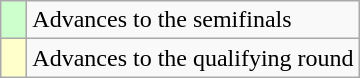<table class="wikitable">
<tr>
<td width=10px bgcolor=#ccffcc></td>
<td>Advances to the semifinals</td>
</tr>
<tr>
<td width=10px bgcolor=#ffffcc></td>
<td>Advances to the qualifying round</td>
</tr>
</table>
